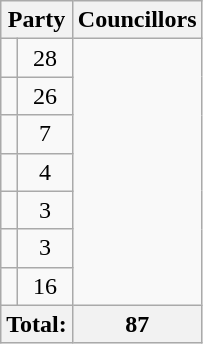<table class="wikitable">
<tr>
<th colspan="2">Party</th>
<th>Councillors</th>
</tr>
<tr>
<td></td>
<td align=center>28</td>
</tr>
<tr>
<td></td>
<td align=center>26</td>
</tr>
<tr>
<td></td>
<td align=center>7</td>
</tr>
<tr>
<td></td>
<td align=center>4</td>
</tr>
<tr>
<td></td>
<td align=center>3</td>
</tr>
<tr>
<td></td>
<td align=center>3</td>
</tr>
<tr>
<td></td>
<td align=center>16</td>
</tr>
<tr>
<th colspan="2">Total:</th>
<th>87</th>
</tr>
</table>
